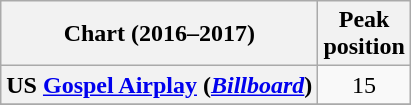<table class="wikitable plainrowheaders">
<tr>
<th scope="col">Chart (2016–2017)</th>
<th scope="col">Peak<br>position</th>
</tr>
<tr>
<th scope="row">US <a href='#'>Gospel Airplay</a> (<em><a href='#'>Billboard</a></em>)</th>
<td align="center">15</td>
</tr>
<tr>
</tr>
</table>
